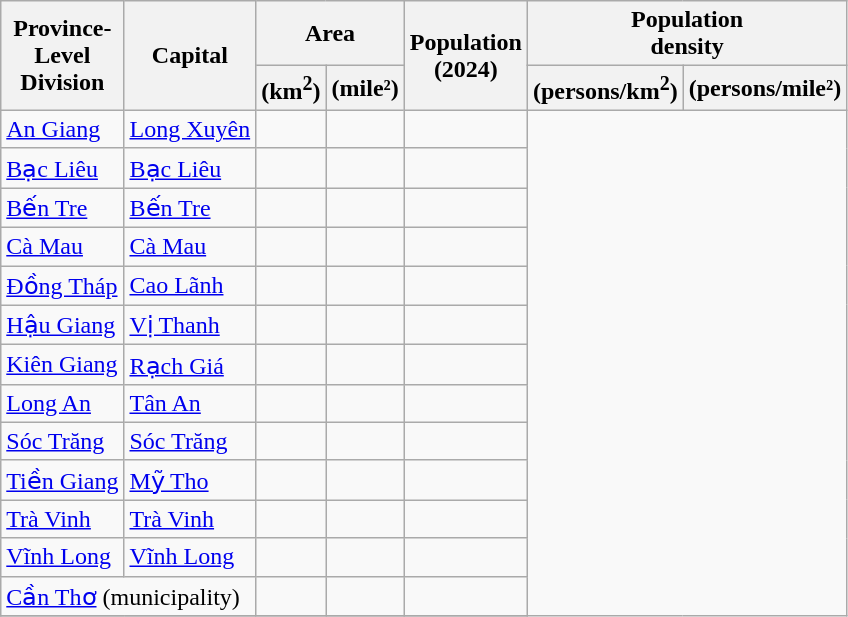<table class="wikitable sortable">
<tr>
<th rowspan="2">Province-<br>Level<br>Division</th>
<th rowspan="2">Capital</th>
<th colspan="2">Area</th>
<th rowspan="2">Population<br>(2024)</th>
<th colspan="2">Population<br>density</th>
</tr>
<tr>
<th>(km<sup>2</sup>)</th>
<th>(mile²)</th>
<th>(persons/km<sup>2</sup>)</th>
<th>(persons/mile²)</th>
</tr>
<tr>
<td><a href='#'>An Giang</a></td>
<td><a href='#'>Long Xuyên</a></td>
<td></td>
<td align="right"></td>
<td></td>
</tr>
<tr>
<td><a href='#'>Bạc Liêu</a></td>
<td><a href='#'>Bạc Liêu</a></td>
<td></td>
<td align="right"></td>
<td></td>
</tr>
<tr>
<td><a href='#'>Bến Tre</a></td>
<td><a href='#'>Bến Tre</a></td>
<td></td>
<td align="right"></td>
<td></td>
</tr>
<tr>
<td><a href='#'>Cà Mau</a></td>
<td><a href='#'>Cà Mau</a></td>
<td></td>
<td align="right"></td>
<td></td>
</tr>
<tr>
<td><a href='#'>Đồng Tháp</a></td>
<td><a href='#'>Cao Lãnh</a></td>
<td></td>
<td align="right"></td>
<td></td>
</tr>
<tr>
<td><a href='#'>Hậu Giang</a></td>
<td><a href='#'>Vị Thanh</a></td>
<td></td>
<td align="right"></td>
<td></td>
</tr>
<tr>
<td><a href='#'>Kiên Giang</a></td>
<td><a href='#'>Rạch Giá</a></td>
<td></td>
<td align="right"></td>
<td></td>
</tr>
<tr>
<td><a href='#'>Long An</a></td>
<td><a href='#'>Tân An</a></td>
<td></td>
<td align="right"></td>
<td></td>
</tr>
<tr>
<td><a href='#'>Sóc Trăng</a></td>
<td><a href='#'>Sóc Trăng</a></td>
<td></td>
<td align="right"></td>
<td></td>
</tr>
<tr>
<td><a href='#'>Tiền Giang</a></td>
<td><a href='#'>Mỹ Tho</a></td>
<td></td>
<td align="right"></td>
<td></td>
</tr>
<tr>
<td><a href='#'>Trà Vinh</a></td>
<td><a href='#'>Trà Vinh</a></td>
<td></td>
<td align="right"></td>
<td></td>
</tr>
<tr>
<td><a href='#'>Vĩnh Long</a></td>
<td><a href='#'>Vĩnh Long</a></td>
<td></td>
<td align="right"></td>
<td></td>
</tr>
<tr>
<td colspan=2><a href='#'>Cần Thơ</a> (municipality)</td>
<td></td>
<td align="right"></td>
<td></td>
</tr>
<tr>
</tr>
</table>
